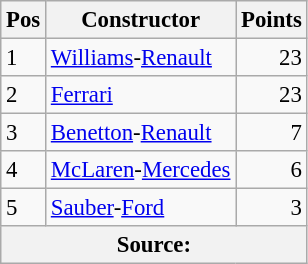<table class="wikitable" style="font-size: 95%;">
<tr>
<th>Pos</th>
<th>Constructor</th>
<th>Points</th>
</tr>
<tr>
<td>1</td>
<td> <a href='#'>Williams</a>-<a href='#'>Renault</a></td>
<td align="right">23</td>
</tr>
<tr>
<td>2</td>
<td> <a href='#'>Ferrari</a></td>
<td align="right">23</td>
</tr>
<tr>
<td>3</td>
<td> <a href='#'>Benetton</a>-<a href='#'>Renault</a></td>
<td align="right">7</td>
</tr>
<tr>
<td>4</td>
<td> <a href='#'>McLaren</a>-<a href='#'>Mercedes</a></td>
<td align="right">6</td>
</tr>
<tr>
<td>5</td>
<td> <a href='#'>Sauber</a>-<a href='#'>Ford</a></td>
<td align="right">3</td>
</tr>
<tr>
<th colspan=4>Source: </th>
</tr>
</table>
